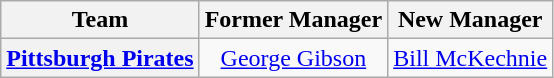<table class="wikitable plainrowheaders" style="text-align:center;">
<tr>
<th>Team</th>
<th>Former Manager</th>
<th>New Manager</th>
</tr>
<tr>
<th scope="row" style="text-align:center;"><a href='#'>Pittsburgh Pirates</a></th>
<td><a href='#'>George Gibson</a></td>
<td><a href='#'>Bill McKechnie</a></td>
</tr>
</table>
